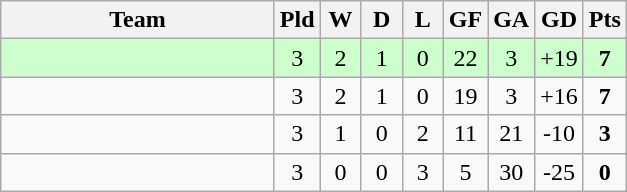<table class="wikitable" style="text-align: center;">
<tr>
<th style="width:175px;">Team</th>
<th width="20">Pld</th>
<th width="20">W</th>
<th width="20">D</th>
<th width="20">L</th>
<th width="20">GF</th>
<th width="20">GA</th>
<th width="20">GD</th>
<th width="20">Pts</th>
</tr>
<tr style="background:#cfc;">
<td style="text-align:left;"></td>
<td>3</td>
<td>2</td>
<td>1</td>
<td>0</td>
<td>22</td>
<td>3</td>
<td>+19</td>
<td><strong>7</strong></td>
</tr>
<tr align=center>
<td style="text-align:left;"></td>
<td>3</td>
<td>2</td>
<td>1</td>
<td>0</td>
<td>19</td>
<td>3</td>
<td>+16</td>
<td><strong>7</strong></td>
</tr>
<tr align=center>
<td style="text-align:left;"></td>
<td>3</td>
<td>1</td>
<td>0</td>
<td>2</td>
<td>11</td>
<td>21</td>
<td>-10</td>
<td><strong>3</strong></td>
</tr>
<tr align=center>
<td style="text-align:left;"></td>
<td>3</td>
<td>0</td>
<td>0</td>
<td>3</td>
<td>5</td>
<td>30</td>
<td>-25</td>
<td><strong>0</strong></td>
</tr>
</table>
